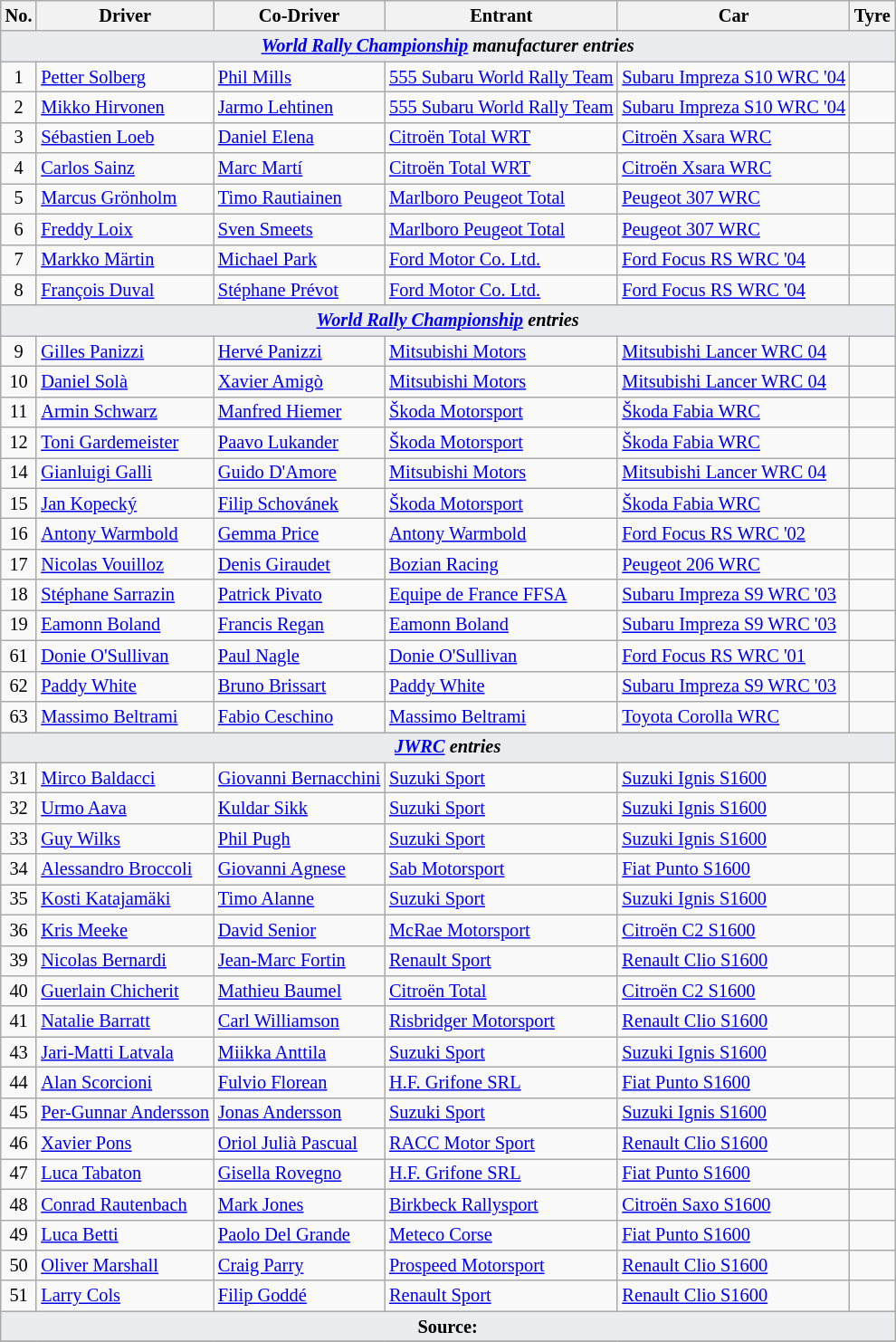<table class="wikitable" style="font-size: 85%;">
<tr>
<th>No.</th>
<th>Driver</th>
<th>Co-Driver</th>
<th>Entrant</th>
<th>Car</th>
<th>Tyre</th>
</tr>
<tr>
<td style="background-color:#EAECF0; text-align:center" colspan="6"><strong><em><a href='#'>World Rally Championship</a> manufacturer entries</em></strong></td>
</tr>
<tr>
<td align="center">1</td>
<td> <a href='#'>Petter Solberg</a></td>
<td> <a href='#'>Phil Mills</a></td>
<td> <a href='#'>555 Subaru World Rally Team</a></td>
<td><a href='#'>Subaru Impreza S10 WRC '04</a></td>
<td align="center"></td>
</tr>
<tr>
<td align="center">2</td>
<td> <a href='#'>Mikko Hirvonen</a></td>
<td> <a href='#'>Jarmo Lehtinen</a></td>
<td> <a href='#'>555 Subaru World Rally Team</a></td>
<td><a href='#'>Subaru Impreza S10 WRC '04</a></td>
<td align="center"></td>
</tr>
<tr>
<td align="center">3</td>
<td> <a href='#'>Sébastien Loeb</a></td>
<td> <a href='#'>Daniel Elena</a></td>
<td> <a href='#'>Citroën Total WRT</a></td>
<td><a href='#'>Citroën Xsara WRC</a></td>
<td align="center"></td>
</tr>
<tr>
<td align="center">4</td>
<td> <a href='#'>Carlos Sainz</a></td>
<td> <a href='#'>Marc Martí</a></td>
<td> <a href='#'>Citroën Total WRT</a></td>
<td><a href='#'>Citroën Xsara WRC</a></td>
<td align="center"></td>
</tr>
<tr>
<td align="center">5</td>
<td> <a href='#'>Marcus Grönholm</a></td>
<td> <a href='#'>Timo Rautiainen</a></td>
<td> <a href='#'>Marlboro Peugeot Total</a></td>
<td><a href='#'>Peugeot 307 WRC</a></td>
<td align="center"></td>
</tr>
<tr>
<td align="center">6</td>
<td> <a href='#'>Freddy Loix</a></td>
<td> <a href='#'>Sven Smeets</a></td>
<td> <a href='#'>Marlboro Peugeot Total</a></td>
<td><a href='#'>Peugeot 307 WRC</a></td>
<td align="center"></td>
</tr>
<tr>
<td align="center">7</td>
<td> <a href='#'>Markko Märtin</a></td>
<td> <a href='#'>Michael Park</a></td>
<td> <a href='#'>Ford Motor Co. Ltd.</a></td>
<td><a href='#'>Ford Focus RS WRC '04</a></td>
<td align="center"></td>
</tr>
<tr>
<td align="center">8</td>
<td> <a href='#'>François Duval</a></td>
<td> <a href='#'>Stéphane Prévot</a></td>
<td> <a href='#'>Ford Motor Co. Ltd.</a></td>
<td><a href='#'>Ford Focus RS WRC '04</a></td>
<td align="center"></td>
</tr>
<tr>
<td style="background-color:#EAECF0; text-align:center" colspan="6"><strong><em><a href='#'>World Rally Championship</a> entries</em></strong></td>
</tr>
<tr>
<td align="center">9</td>
<td> <a href='#'>Gilles Panizzi</a></td>
<td> <a href='#'>Hervé Panizzi</a></td>
<td> <a href='#'>Mitsubishi Motors</a></td>
<td><a href='#'>Mitsubishi Lancer WRC 04</a></td>
<td align="center"></td>
</tr>
<tr>
<td align="center">10</td>
<td> <a href='#'>Daniel Solà</a></td>
<td> <a href='#'>Xavier Amigò</a></td>
<td> <a href='#'>Mitsubishi Motors</a></td>
<td><a href='#'>Mitsubishi Lancer WRC 04</a></td>
<td align="center"></td>
</tr>
<tr>
<td align="center">11</td>
<td> <a href='#'>Armin Schwarz</a></td>
<td> <a href='#'>Manfred Hiemer</a></td>
<td> <a href='#'>Škoda Motorsport</a></td>
<td><a href='#'>Škoda Fabia WRC</a></td>
<td align="center"></td>
</tr>
<tr>
<td align="center">12</td>
<td> <a href='#'>Toni Gardemeister</a></td>
<td> <a href='#'>Paavo Lukander</a></td>
<td> <a href='#'>Škoda Motorsport</a></td>
<td><a href='#'>Škoda Fabia WRC</a></td>
<td align="center"></td>
</tr>
<tr>
<td align="center">14</td>
<td> <a href='#'>Gianluigi Galli</a></td>
<td> <a href='#'>Guido D'Amore</a></td>
<td> <a href='#'>Mitsubishi Motors</a></td>
<td><a href='#'>Mitsubishi Lancer WRC 04</a></td>
<td align="center"></td>
</tr>
<tr>
<td align="center">15</td>
<td> <a href='#'>Jan Kopecký</a></td>
<td> <a href='#'>Filip Schovánek</a></td>
<td> <a href='#'>Škoda Motorsport</a></td>
<td><a href='#'>Škoda Fabia WRC</a></td>
<td align="center"></td>
</tr>
<tr>
<td align="center">16</td>
<td> <a href='#'>Antony Warmbold</a></td>
<td> <a href='#'>Gemma Price</a></td>
<td> <a href='#'>Antony Warmbold</a></td>
<td><a href='#'>Ford Focus RS WRC '02</a></td>
<td align="center"></td>
</tr>
<tr>
<td align="center">17</td>
<td> <a href='#'>Nicolas Vouilloz</a></td>
<td> <a href='#'>Denis Giraudet</a></td>
<td> <a href='#'>Bozian Racing</a></td>
<td><a href='#'>Peugeot 206 WRC</a></td>
<td align="center"></td>
</tr>
<tr>
<td align="center">18</td>
<td> <a href='#'>Stéphane Sarrazin</a></td>
<td> <a href='#'>Patrick Pivato</a></td>
<td> <a href='#'>Equipe de France FFSA</a></td>
<td><a href='#'>Subaru Impreza S9 WRC '03</a></td>
<td align="center"></td>
</tr>
<tr>
<td align="center">19</td>
<td> <a href='#'>Eamonn Boland</a></td>
<td> <a href='#'>Francis Regan</a></td>
<td> <a href='#'>Eamonn Boland</a></td>
<td><a href='#'>Subaru Impreza S9 WRC '03</a></td>
<td align="center"></td>
</tr>
<tr>
<td align="center">61</td>
<td> <a href='#'>Donie O'Sullivan</a></td>
<td> <a href='#'>Paul Nagle</a></td>
<td> <a href='#'>Donie O'Sullivan</a></td>
<td><a href='#'>Ford Focus RS WRC '01</a></td>
<td></td>
</tr>
<tr>
<td align="center">62</td>
<td> <a href='#'>Paddy White</a></td>
<td> <a href='#'>Bruno Brissart</a></td>
<td> <a href='#'>Paddy White</a></td>
<td><a href='#'>Subaru Impreza S9 WRC '03</a></td>
<td align="center"></td>
</tr>
<tr>
<td align="center">63</td>
<td> <a href='#'>Massimo Beltrami</a></td>
<td> <a href='#'>Fabio Ceschino</a></td>
<td> <a href='#'>Massimo Beltrami</a></td>
<td><a href='#'>Toyota Corolla WRC</a></td>
<td></td>
</tr>
<tr>
<td style="background-color:#EAECF0; text-align:center" colspan="6"><strong><em><a href='#'>JWRC</a> entries</em></strong></td>
</tr>
<tr>
<td align="center">31</td>
<td> <a href='#'>Mirco Baldacci</a></td>
<td> <a href='#'>Giovanni Bernacchini</a></td>
<td> <a href='#'>Suzuki Sport</a></td>
<td><a href='#'>Suzuki Ignis S1600</a></td>
<td align="center"></td>
</tr>
<tr>
<td align="center">32</td>
<td> <a href='#'>Urmo Aava</a></td>
<td> <a href='#'>Kuldar Sikk</a></td>
<td> <a href='#'>Suzuki Sport</a></td>
<td><a href='#'>Suzuki Ignis S1600</a></td>
<td align="center"></td>
</tr>
<tr>
<td align="center">33</td>
<td> <a href='#'>Guy Wilks</a></td>
<td> <a href='#'>Phil Pugh</a></td>
<td> <a href='#'>Suzuki Sport</a></td>
<td><a href='#'>Suzuki Ignis S1600</a></td>
<td align="center"></td>
</tr>
<tr>
<td align="center">34</td>
<td> <a href='#'>Alessandro Broccoli</a></td>
<td> <a href='#'>Giovanni Agnese</a></td>
<td> <a href='#'>Sab Motorsport</a></td>
<td><a href='#'>Fiat Punto S1600</a></td>
<td align="center"></td>
</tr>
<tr>
<td align="center">35</td>
<td> <a href='#'>Kosti Katajamäki</a></td>
<td> <a href='#'>Timo Alanne</a></td>
<td> <a href='#'>Suzuki Sport</a></td>
<td><a href='#'>Suzuki Ignis S1600</a></td>
<td align="center"></td>
</tr>
<tr>
<td align="center">36</td>
<td> <a href='#'>Kris Meeke</a></td>
<td> <a href='#'>David Senior</a></td>
<td> <a href='#'>McRae Motorsport</a></td>
<td><a href='#'>Citroën C2 S1600</a></td>
<td align="center"></td>
</tr>
<tr>
<td align="center">39</td>
<td> <a href='#'>Nicolas Bernardi</a></td>
<td> <a href='#'>Jean-Marc Fortin</a></td>
<td> <a href='#'>Renault Sport</a></td>
<td><a href='#'>Renault Clio S1600</a></td>
<td align="center"></td>
</tr>
<tr>
<td align="center">40</td>
<td> <a href='#'>Guerlain Chicherit</a></td>
<td> <a href='#'>Mathieu Baumel</a></td>
<td> <a href='#'>Citroën Total</a></td>
<td><a href='#'>Citroën C2 S1600</a></td>
<td align="center"></td>
</tr>
<tr>
<td align="center">41</td>
<td> <a href='#'>Natalie Barratt</a></td>
<td> <a href='#'>Carl Williamson</a></td>
<td> <a href='#'>Risbridger Motorsport</a></td>
<td><a href='#'>Renault Clio S1600</a></td>
<td align="center"></td>
</tr>
<tr>
<td align="center">43</td>
<td> <a href='#'>Jari-Matti Latvala</a></td>
<td> <a href='#'>Miikka Anttila</a></td>
<td> <a href='#'>Suzuki Sport</a></td>
<td><a href='#'>Suzuki Ignis S1600</a></td>
<td align="center"></td>
</tr>
<tr>
<td align="center">44</td>
<td> <a href='#'>Alan Scorcioni</a></td>
<td> <a href='#'>Fulvio Florean</a></td>
<td> <a href='#'>H.F. Grifone SRL</a></td>
<td><a href='#'>Fiat Punto S1600</a></td>
<td align="center"></td>
</tr>
<tr>
<td align="center">45</td>
<td> <a href='#'>Per-Gunnar Andersson</a></td>
<td> <a href='#'>Jonas Andersson</a></td>
<td> <a href='#'>Suzuki Sport</a></td>
<td><a href='#'>Suzuki Ignis S1600</a></td>
<td align="center"></td>
</tr>
<tr>
<td align="center">46</td>
<td> <a href='#'>Xavier Pons</a></td>
<td> <a href='#'>Oriol Julià Pascual</a></td>
<td> <a href='#'>RACC Motor Sport</a></td>
<td><a href='#'>Renault Clio S1600</a></td>
<td align="center"></td>
</tr>
<tr>
<td align="center">47</td>
<td> <a href='#'>Luca Tabaton</a></td>
<td> <a href='#'>Gisella Rovegno</a></td>
<td> <a href='#'>H.F. Grifone SRL</a></td>
<td><a href='#'>Fiat Punto S1600</a></td>
<td align="center"></td>
</tr>
<tr>
<td align="center">48</td>
<td> <a href='#'>Conrad Rautenbach</a></td>
<td> <a href='#'>Mark Jones</a></td>
<td> <a href='#'>Birkbeck Rallysport</a></td>
<td><a href='#'>Citroën Saxo S1600</a></td>
<td align="center"></td>
</tr>
<tr>
<td align="center">49</td>
<td> <a href='#'>Luca Betti</a></td>
<td> <a href='#'>Paolo Del Grande</a></td>
<td> <a href='#'>Meteco Corse</a></td>
<td><a href='#'>Fiat Punto S1600</a></td>
<td align="center"></td>
</tr>
<tr>
<td align="center">50</td>
<td> <a href='#'>Oliver Marshall</a></td>
<td> <a href='#'>Craig Parry</a></td>
<td> <a href='#'>Prospeed Motorsport</a></td>
<td><a href='#'>Renault Clio S1600</a></td>
<td align="center"></td>
</tr>
<tr>
<td align="center">51</td>
<td> <a href='#'>Larry Cols</a></td>
<td> <a href='#'>Filip Goddé</a></td>
<td> <a href='#'>Renault Sport</a></td>
<td><a href='#'>Renault Clio S1600</a></td>
<td align="center"></td>
</tr>
<tr>
<td style="background-color:#EAECF0; text-align:center" colspan="6"><strong>Source:</strong></td>
</tr>
<tr>
</tr>
</table>
